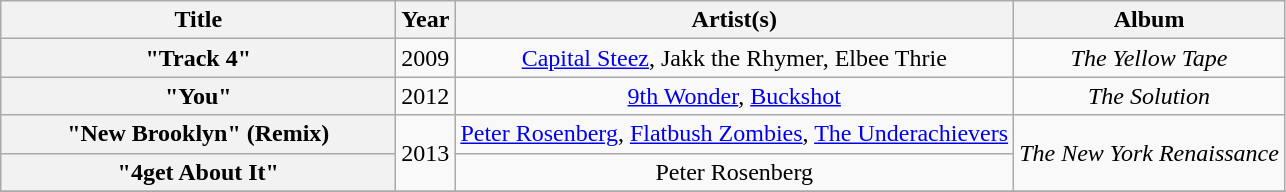<table class="wikitable plainrowheaders" style="text-align:center;">
<tr>
<th scope="col" style="width:16em;">Title</th>
<th scope="col">Year</th>
<th scope="col">Artist(s)</th>
<th scope="col">Album</th>
</tr>
<tr>
<th scope="row">"Track 4"</th>
<td>2009</td>
<td><a href='#'>Capital Steez</a>, Jakk the Rhymer, Elbee Thrie</td>
<td><em>The Yellow Tape</em></td>
</tr>
<tr>
<th scope="row">"You"</th>
<td>2012</td>
<td><a href='#'>9th Wonder</a>, <a href='#'>Buckshot</a></td>
<td><em>The Solution</em></td>
</tr>
<tr>
<th scope="row">"New Brooklyn" (Remix)</th>
<td rowspan="2">2013</td>
<td><a href='#'>Peter Rosenberg</a>, <a href='#'>Flatbush Zombies</a>, <a href='#'>The Underachievers</a></td>
<td rowspan="2"><em>The New York Renaissance</em></td>
</tr>
<tr>
<th scope="row">"4get About It"</th>
<td>Peter Rosenberg</td>
</tr>
<tr>
</tr>
</table>
